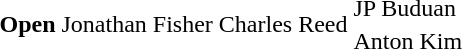<table>
<tr>
<th scope=row rowspan=2>Open</th>
<td rowspan=2> Jonathan Fisher</td>
<td rowspan=2> Charles Reed</td>
<td> JP Buduan</td>
</tr>
<tr>
<td> Anton Kim</td>
</tr>
<tr>
</tr>
</table>
